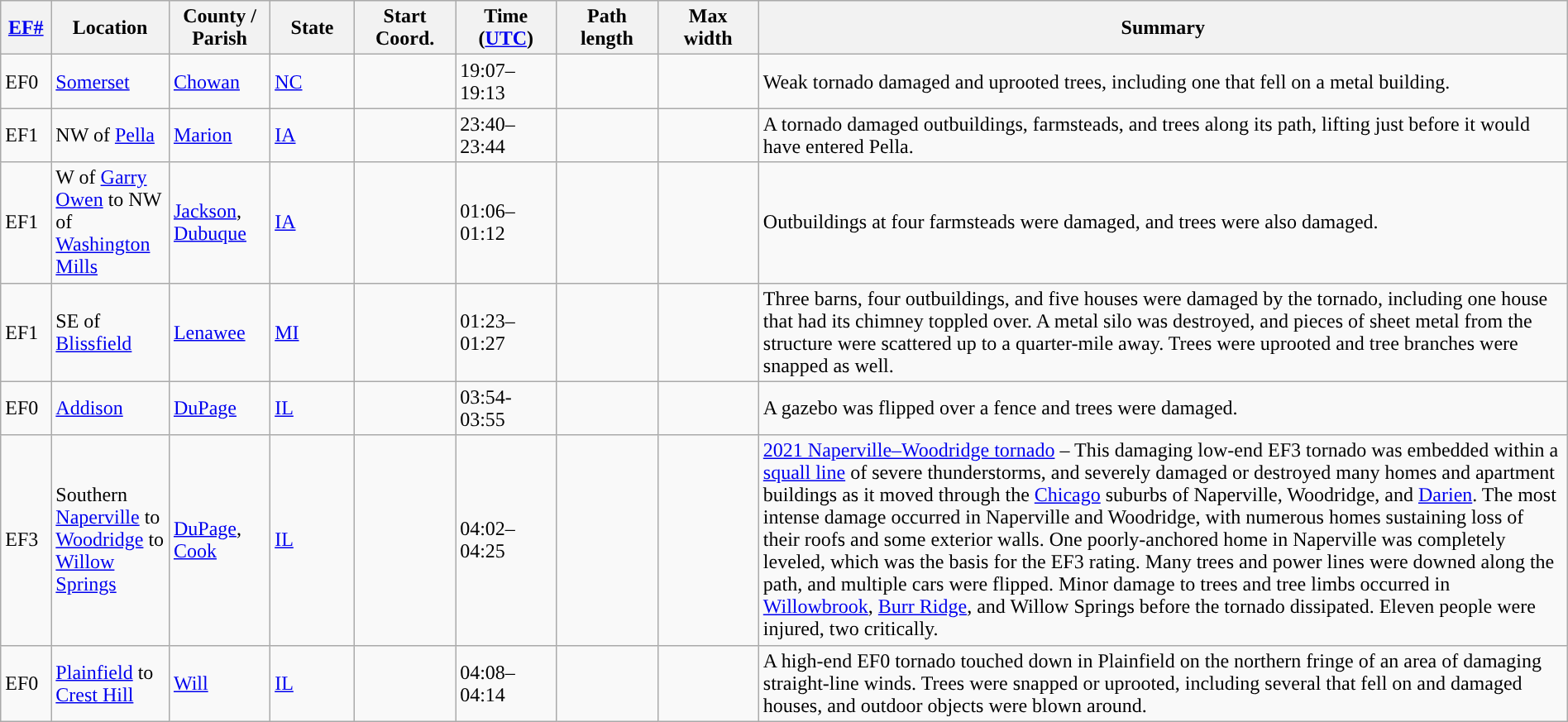<table class="wikitable sortable" style="width:100%;">
<tr>
<th scope="col"  style="width:3%; text-align:center;"><a href='#'>EF#</a></th>
<th scope="col"  style="width:7%; text-align:center;" class="unsortable">Location</th>
<th scope="col"  style="width:6%; text-align:center;" class="unsortable">County / Parish</th>
<th scope="col"  style="width:5%; text-align:center;">State</th>
<th scope="col"  style="width:6%; text-align:center;">Start Coord.</th>
<th scope="col"  style="width:6%; text-align:center;">Time (<a href='#'>UTC</a>)</th>
<th scope="col"  style="width:6%; text-align:center;">Path length</th>
<th scope="col"  style="width:6%; text-align:center;">Max width</th>
<th scope="col" class="unsortable" style="width:48%; text-align:center;">Summary</th>
</tr>
<tr>
<td>EF0</td>
<td><a href='#'>Somerset</a></td>
<td><a href='#'>Chowan</a></td>
<td><a href='#'>NC</a></td>
<td></td>
<td>19:07–19:13</td>
<td></td>
<td></td>
<td>Weak tornado damaged and uprooted trees, including one that fell on a metal building.</td>
</tr>
<tr>
<td>EF1</td>
<td>NW of <a href='#'>Pella</a></td>
<td><a href='#'>Marion</a></td>
<td><a href='#'>IA</a></td>
<td></td>
<td>23:40–23:44</td>
<td></td>
<td></td>
<td>A tornado damaged outbuildings, farmsteads, and trees along its path, lifting just before it would have entered Pella.</td>
</tr>
<tr>
<td>EF1</td>
<td>W of <a href='#'>Garry Owen</a> to NW of <a href='#'>Washington Mills</a></td>
<td><a href='#'>Jackson</a>, <a href='#'>Dubuque</a></td>
<td><a href='#'>IA</a></td>
<td></td>
<td>01:06–01:12</td>
<td></td>
<td></td>
<td>Outbuildings at four farmsteads were damaged, and trees were also damaged.</td>
</tr>
<tr>
<td>EF1</td>
<td>SE of <a href='#'>Blissfield</a></td>
<td><a href='#'>Lenawee</a></td>
<td><a href='#'>MI</a></td>
<td></td>
<td>01:23–01:27</td>
<td></td>
<td></td>
<td>Three barns, four outbuildings, and five houses were damaged by the tornado, including one house that had its chimney toppled over. A metal silo was destroyed, and pieces of sheet metal from the structure were scattered up to a quarter-mile away. Trees were uprooted and tree branches were snapped as well.</td>
</tr>
<tr>
<td>EF0</td>
<td><a href='#'>Addison</a></td>
<td><a href='#'>DuPage</a></td>
<td><a href='#'>IL</a></td>
<td></td>
<td>03:54-03:55</td>
<td></td>
<td></td>
<td>A gazebo was flipped over a fence and trees were damaged.</td>
</tr>
<tr>
<td>EF3</td>
<td>Southern <a href='#'>Naperville</a> to <a href='#'>Woodridge</a> to <a href='#'>Willow Springs</a></td>
<td><a href='#'>DuPage</a>, <a href='#'>Cook</a></td>
<td><a href='#'>IL</a></td>
<td></td>
<td>04:02–04:25</td>
<td></td>
<td></td>
<td><a href='#'>2021 Naperville–Woodridge tornado</a> – This damaging low-end EF3 tornado was embedded within a <a href='#'>squall line</a> of severe thunderstorms, and severely damaged or destroyed many homes and apartment buildings as it moved through the <a href='#'>Chicago</a> suburbs of Naperville, Woodridge, and <a href='#'>Darien</a>. The most intense damage occurred in Naperville and Woodridge, with numerous homes sustaining loss of their roofs and some exterior walls. One poorly-anchored home in Naperville was completely leveled, which was the basis for the EF3 rating. Many trees and power lines were downed along the path, and multiple cars were flipped. Minor damage to trees and tree limbs occurred in <a href='#'>Willowbrook</a>, <a href='#'>Burr Ridge</a>, and Willow Springs before the tornado dissipated. Eleven people were injured, two critically.</td>
</tr>
<tr>
<td>EF0</td>
<td><a href='#'>Plainfield</a> to <a href='#'>Crest Hill</a></td>
<td><a href='#'>Will</a></td>
<td><a href='#'>IL</a></td>
<td></td>
<td>04:08–04:14</td>
<td></td>
<td></td>
<td>A high-end EF0 tornado touched down in Plainfield on the northern fringe of an area of damaging straight-line winds. Trees were snapped or uprooted, including several that fell on and damaged houses, and outdoor objects were blown around.</td>
</tr>
</table>
